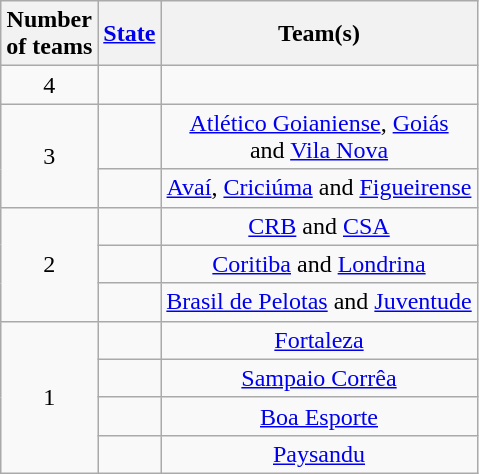<table class="wikitable" style="text-align:center">
<tr>
<th>Number<br>of teams</th>
<th><a href='#'>State</a></th>
<th>Team(s)</th>
</tr>
<tr>
<td>4</td>
<td align=left></td>
<td></td>
</tr>
<tr>
<td rowspan=2>3</td>
<td align=left></td>
<td><a href='#'>Atlético Goianiense</a>, <a href='#'>Goiás</a><br>and <a href='#'>Vila Nova</a></td>
</tr>
<tr>
<td align=left></td>
<td><a href='#'>Avaí</a>, <a href='#'>Criciúma</a> and <a href='#'>Figueirense</a></td>
</tr>
<tr>
<td rowspan=3>2</td>
<td align=left></td>
<td><a href='#'>CRB</a> and <a href='#'>CSA</a></td>
</tr>
<tr>
<td align=left></td>
<td><a href='#'>Coritiba</a> and <a href='#'>Londrina</a></td>
</tr>
<tr>
<td align=left></td>
<td><a href='#'>Brasil de Pelotas</a> and <a href='#'>Juventude</a></td>
</tr>
<tr>
<td rowspan=4>1</td>
<td align=left></td>
<td><a href='#'>Fortaleza</a></td>
</tr>
<tr>
<td align=left></td>
<td><a href='#'>Sampaio Corrêa</a></td>
</tr>
<tr>
<td align=left></td>
<td><a href='#'>Boa Esporte</a></td>
</tr>
<tr>
<td align=left></td>
<td><a href='#'>Paysandu</a></td>
</tr>
</table>
